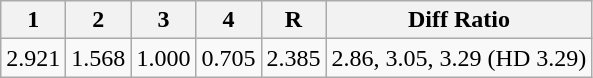<table class=wikitable>
<tr>
<th>1</th>
<th>2</th>
<th>3</th>
<th>4</th>
<th>R</th>
<th>Diff Ratio</th>
</tr>
<tr>
<td>2.921</td>
<td>1.568</td>
<td>1.000</td>
<td>0.705</td>
<td>2.385</td>
<td>2.86, 3.05, 3.29 (HD 3.29)</td>
</tr>
</table>
